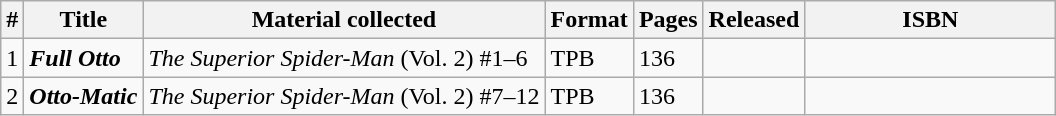<table class="wikitable sortable">
<tr>
<th>#</th>
<th>Title</th>
<th>Material collected</th>
<th class="unsortable">Format</th>
<th>Pages</th>
<th>Released</th>
<th class="unsortable" style="width: 10em;">ISBN</th>
</tr>
<tr>
<td>1</td>
<td><strong><em>Full Otto</em></strong></td>
<td><em>The Superior Spider-Man</em> (Vol. 2) #1–6</td>
<td>TPB</td>
<td>136</td>
<td></td>
<td></td>
</tr>
<tr>
<td>2</td>
<td><strong><em>Otto-Matic</em></strong></td>
<td><em>The Superior Spider-Man</em> (Vol. 2) #7–12</td>
<td>TPB</td>
<td>136</td>
<td></td>
<td></td>
</tr>
</table>
